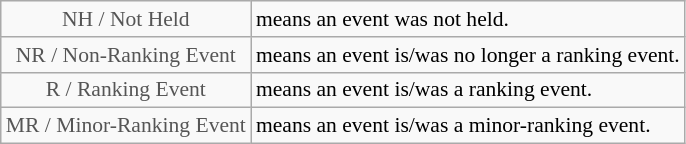<table class="wikitable" style="font-size:90%">
<tr>
<td style="text-align:center; color:#555555;" colspan="4">NH / Not Held</td>
<td>means an event was not held.</td>
</tr>
<tr>
<td style="text-align:center; color:#555555;" colspan="4">NR / Non-Ranking Event</td>
<td>means an event is/was no longer a ranking event.</td>
</tr>
<tr>
<td style="text-align:center; color:#555555;" colspan="4">R / Ranking Event</td>
<td>means an event is/was a ranking event.</td>
</tr>
<tr>
<td style="text-align:center; color:#555555;" colspan="4">MR / Minor-Ranking Event</td>
<td>means an event is/was a minor-ranking event.</td>
</tr>
</table>
